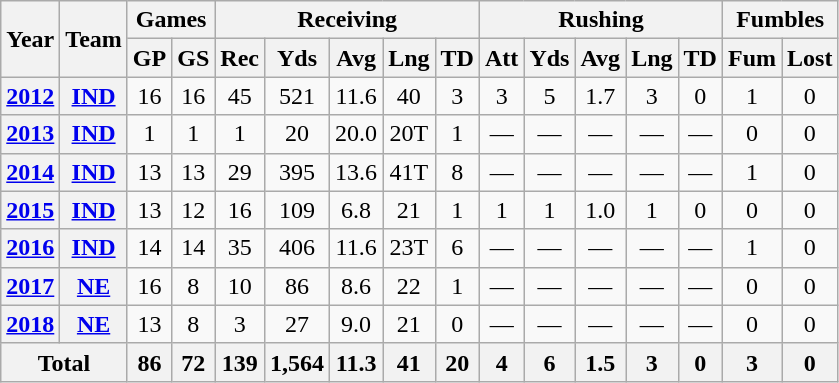<table class=wikitable style="text-align:center;">
<tr>
<th rowspan="2">Year</th>
<th rowspan="2">Team</th>
<th colspan="2">Games</th>
<th colspan="5">Receiving</th>
<th colspan="5">Rushing</th>
<th colspan="2">Fumbles</th>
</tr>
<tr>
<th>GP</th>
<th>GS</th>
<th>Rec</th>
<th>Yds</th>
<th>Avg</th>
<th>Lng</th>
<th>TD</th>
<th>Att</th>
<th>Yds</th>
<th>Avg</th>
<th>Lng</th>
<th>TD</th>
<th>Fum</th>
<th>Lost</th>
</tr>
<tr>
<th><a href='#'>2012</a></th>
<th><a href='#'>IND</a></th>
<td>16</td>
<td>16</td>
<td>45</td>
<td>521</td>
<td>11.6</td>
<td>40</td>
<td>3</td>
<td>3</td>
<td>5</td>
<td>1.7</td>
<td>3</td>
<td>0</td>
<td>1</td>
<td>0</td>
</tr>
<tr>
<th><a href='#'>2013</a></th>
<th><a href='#'>IND</a></th>
<td>1</td>
<td>1</td>
<td>1</td>
<td>20</td>
<td>20.0</td>
<td>20T</td>
<td>1</td>
<td>—</td>
<td>—</td>
<td>—</td>
<td>—</td>
<td>—</td>
<td>0</td>
<td>0</td>
</tr>
<tr>
<th><a href='#'>2014</a></th>
<th><a href='#'>IND</a></th>
<td>13</td>
<td>13</td>
<td>29</td>
<td>395</td>
<td>13.6</td>
<td>41T</td>
<td>8</td>
<td>—</td>
<td>—</td>
<td>—</td>
<td>—</td>
<td>—</td>
<td>1</td>
<td>0</td>
</tr>
<tr>
<th><a href='#'>2015</a></th>
<th><a href='#'>IND</a></th>
<td>13</td>
<td>12</td>
<td>16</td>
<td>109</td>
<td>6.8</td>
<td>21</td>
<td>1</td>
<td>1</td>
<td>1</td>
<td>1.0</td>
<td>1</td>
<td>0</td>
<td>0</td>
<td>0</td>
</tr>
<tr>
<th><a href='#'>2016</a></th>
<th><a href='#'>IND</a></th>
<td>14</td>
<td>14</td>
<td>35</td>
<td>406</td>
<td>11.6</td>
<td>23T</td>
<td>6</td>
<td>—</td>
<td>—</td>
<td>—</td>
<td>—</td>
<td>—</td>
<td>1</td>
<td>0</td>
</tr>
<tr>
<th><a href='#'>2017</a></th>
<th><a href='#'>NE</a></th>
<td>16</td>
<td>8</td>
<td>10</td>
<td>86</td>
<td>8.6</td>
<td>22</td>
<td>1</td>
<td>—</td>
<td>—</td>
<td>—</td>
<td>—</td>
<td>—</td>
<td>0</td>
<td>0</td>
</tr>
<tr>
<th><a href='#'>2018</a></th>
<th><a href='#'>NE</a></th>
<td>13</td>
<td>8</td>
<td>3</td>
<td>27</td>
<td>9.0</td>
<td>21</td>
<td>0</td>
<td>—</td>
<td>—</td>
<td>—</td>
<td>—</td>
<td>—</td>
<td>0</td>
<td>0</td>
</tr>
<tr>
<th colspan="2">Total</th>
<th>86</th>
<th>72</th>
<th>139</th>
<th>1,564</th>
<th>11.3</th>
<th>41</th>
<th>20</th>
<th>4</th>
<th>6</th>
<th>1.5</th>
<th>3</th>
<th>0</th>
<th>3</th>
<th>0</th>
</tr>
</table>
